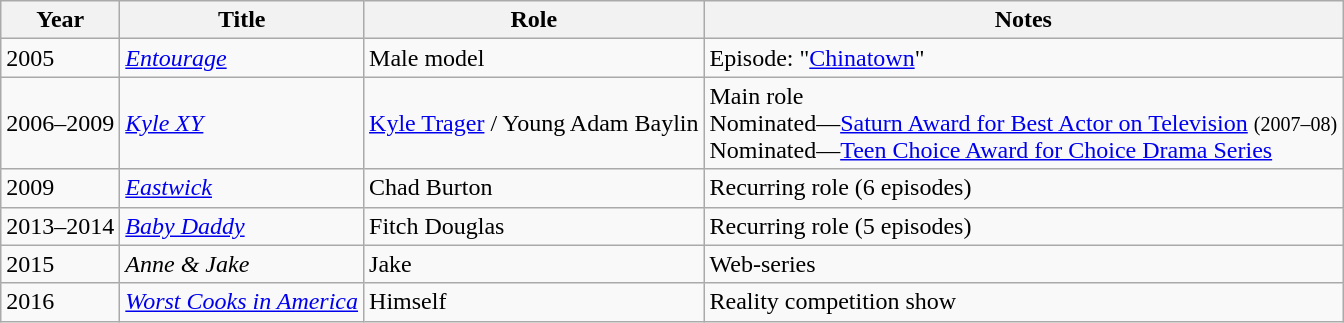<table class="wikitable sortable">
<tr>
<th>Year</th>
<th>Title</th>
<th>Role</th>
<th>Notes</th>
</tr>
<tr>
<td>2005</td>
<td><em><a href='#'>Entourage</a></em></td>
<td>Male model</td>
<td>Episode: "<a href='#'>Chinatown</a>"</td>
</tr>
<tr>
<td>2006–2009</td>
<td><em><a href='#'>Kyle XY</a></em></td>
<td><a href='#'>Kyle Trager</a> / Young Adam Baylin</td>
<td>Main role<br>Nominated—<a href='#'>Saturn Award for Best Actor on Television</a> <small>(2007–08)</small><br>Nominated—<a href='#'>Teen Choice Award for Choice Drama Series</a></td>
</tr>
<tr>
<td>2009</td>
<td><em><a href='#'>Eastwick</a></em></td>
<td>Chad Burton</td>
<td>Recurring role (6 episodes)</td>
</tr>
<tr>
<td>2013–2014</td>
<td><em><a href='#'>Baby Daddy</a></em></td>
<td>Fitch Douglas</td>
<td>Recurring role (5 episodes)</td>
</tr>
<tr>
<td>2015</td>
<td><em>Anne & Jake</em></td>
<td>Jake</td>
<td>Web-series</td>
</tr>
<tr>
<td>2016</td>
<td><em><a href='#'>Worst Cooks in America</a></em></td>
<td>Himself</td>
<td>Reality competition show</td>
</tr>
</table>
